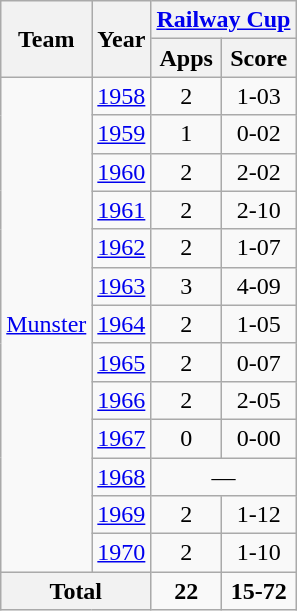<table class="wikitable" style="text-align:center">
<tr>
<th rowspan="2">Team</th>
<th rowspan="2">Year</th>
<th colspan="2"><a href='#'>Railway Cup</a></th>
</tr>
<tr>
<th>Apps</th>
<th>Score</th>
</tr>
<tr>
<td rowspan="13"><a href='#'>Munster</a></td>
<td><a href='#'>1958</a></td>
<td>2</td>
<td>1-03</td>
</tr>
<tr>
<td><a href='#'>1959</a></td>
<td>1</td>
<td>0-02</td>
</tr>
<tr>
<td><a href='#'>1960</a></td>
<td>2</td>
<td>2-02</td>
</tr>
<tr>
<td><a href='#'>1961</a></td>
<td>2</td>
<td>2-10</td>
</tr>
<tr>
<td><a href='#'>1962</a></td>
<td>2</td>
<td>1-07</td>
</tr>
<tr>
<td><a href='#'>1963</a></td>
<td>3</td>
<td>4-09</td>
</tr>
<tr>
<td><a href='#'>1964</a></td>
<td>2</td>
<td>1-05</td>
</tr>
<tr>
<td><a href='#'>1965</a></td>
<td>2</td>
<td>0-07</td>
</tr>
<tr>
<td><a href='#'>1966</a></td>
<td>2</td>
<td>2-05</td>
</tr>
<tr>
<td><a href='#'>1967</a></td>
<td>0</td>
<td>0-00</td>
</tr>
<tr>
<td><a href='#'>1968</a></td>
<td colspan=2>—</td>
</tr>
<tr>
<td><a href='#'>1969</a></td>
<td>2</td>
<td>1-12</td>
</tr>
<tr>
<td><a href='#'>1970</a></td>
<td>2</td>
<td>1-10</td>
</tr>
<tr>
<th colspan="2">Total</th>
<td><strong>22</strong></td>
<td><strong>15-72</strong></td>
</tr>
</table>
